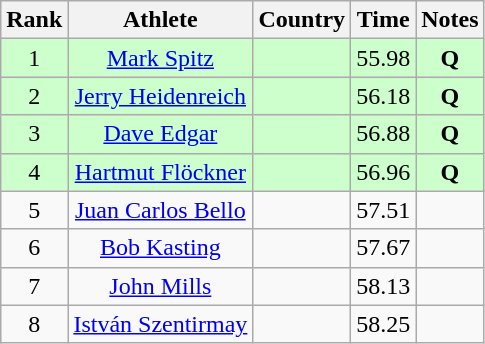<table class="wikitable sortable" style="text-align:center">
<tr>
<th>Rank</th>
<th>Athlete</th>
<th>Country</th>
<th>Time</th>
<th>Notes</th>
</tr>
<tr bgcolor=ccffcc>
<td>1</td>
<td><a href='#'>Mark Spitz</a></td>
<td align=left></td>
<td>55.98</td>
<td><strong>Q</strong></td>
</tr>
<tr bgcolor=ccffcc>
<td>2</td>
<td><a href='#'>Jerry Heidenreich</a></td>
<td align=left></td>
<td>56.18</td>
<td><strong>Q</strong></td>
</tr>
<tr bgcolor=ccffcc>
<td>3</td>
<td><a href='#'>Dave Edgar</a></td>
<td align=left></td>
<td>56.88</td>
<td><strong>Q</strong></td>
</tr>
<tr bgcolor=ccffcc>
<td>4</td>
<td><a href='#'>Hartmut Flöckner</a></td>
<td align=left></td>
<td>56.96</td>
<td><strong>Q</strong></td>
</tr>
<tr>
<td>5</td>
<td><a href='#'>Juan Carlos Bello</a></td>
<td align=left></td>
<td>57.51</td>
<td><strong> </strong></td>
</tr>
<tr>
<td>6</td>
<td><a href='#'>Bob Kasting</a></td>
<td align=left></td>
<td>57.67</td>
<td><strong> </strong></td>
</tr>
<tr>
<td>7</td>
<td><a href='#'>John Mills</a></td>
<td align=left></td>
<td>58.13</td>
<td><strong> </strong></td>
</tr>
<tr>
<td>8</td>
<td><a href='#'>István Szentirmay</a></td>
<td align=left></td>
<td>58.25</td>
<td><strong> </strong></td>
</tr>
</table>
